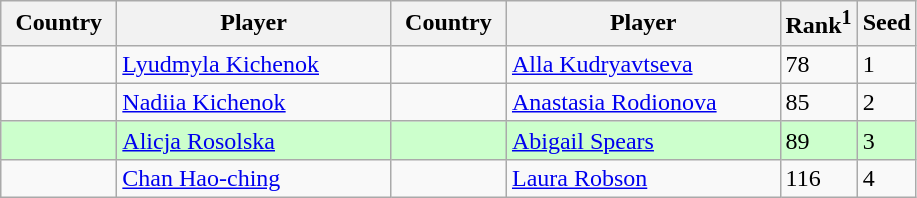<table class="sortable wikitable">
<tr>
<th width="70">Country</th>
<th width="175">Player</th>
<th width="70">Country</th>
<th width="175">Player</th>
<th>Rank<sup>1</sup></th>
<th>Seed</th>
</tr>
<tr>
<td></td>
<td><a href='#'>Lyudmyla Kichenok</a></td>
<td></td>
<td><a href='#'>Alla Kudryavtseva</a></td>
<td>78</td>
<td>1</td>
</tr>
<tr>
<td></td>
<td><a href='#'>Nadiia Kichenok</a></td>
<td></td>
<td><a href='#'>Anastasia Rodionova</a></td>
<td>85</td>
<td>2</td>
</tr>
<tr style="background:#cfc;">
<td></td>
<td><a href='#'>Alicja Rosolska</a></td>
<td></td>
<td><a href='#'>Abigail Spears</a></td>
<td>89</td>
<td>3</td>
</tr>
<tr>
<td></td>
<td><a href='#'>Chan Hao-ching</a></td>
<td></td>
<td><a href='#'>Laura Robson</a></td>
<td>116</td>
<td>4</td>
</tr>
</table>
